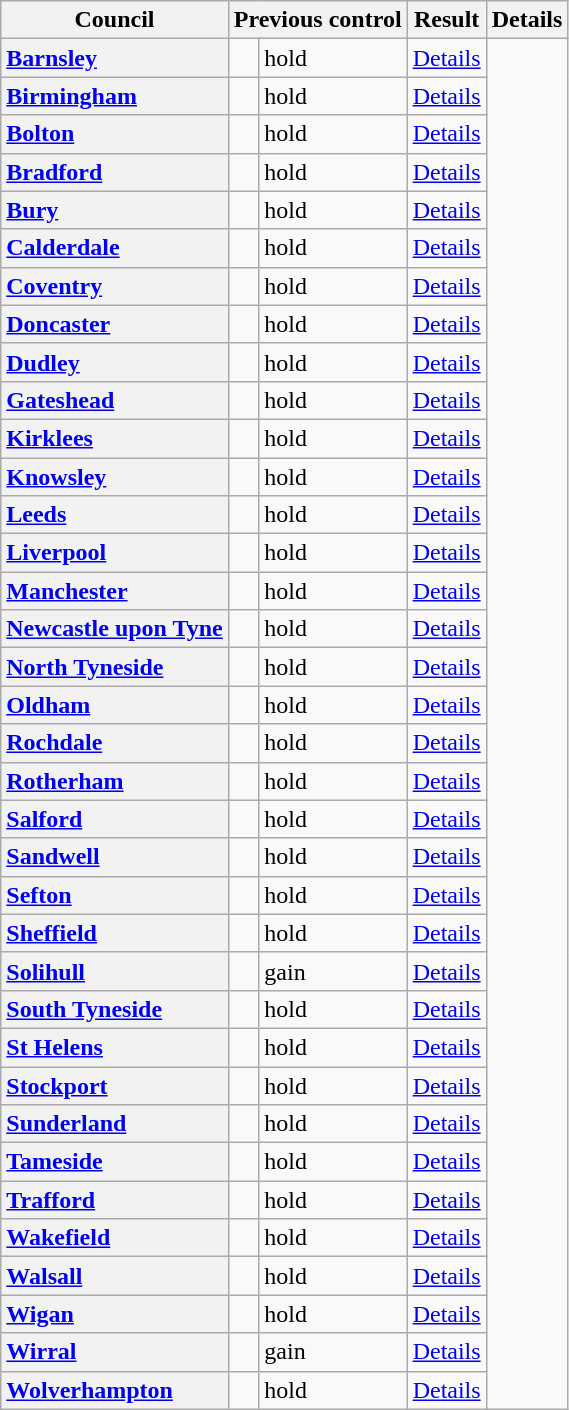<table class="wikitable sortable" border="1">
<tr>
<th scope="col">Council</th>
<th colspan=2>Previous control</th>
<th colspan=2>Result</th>
<th class="unsortable" scope="col">Details</th>
</tr>
<tr>
<th scope="row" style="text-align: left;"><a href='#'>Barnsley</a></th>
<td></td>
<td> hold</td>
<td><a href='#'>Details</a></td>
</tr>
<tr>
<th scope="row" style="text-align: left;"><a href='#'>Birmingham</a></th>
<td></td>
<td> hold</td>
<td><a href='#'>Details</a></td>
</tr>
<tr>
<th scope="row" style="text-align: left;"><a href='#'>Bolton</a></th>
<td></td>
<td> hold</td>
<td><a href='#'>Details</a></td>
</tr>
<tr>
<th scope="row" style="text-align: left;"><a href='#'>Bradford</a></th>
<td></td>
<td> hold</td>
<td><a href='#'>Details</a></td>
</tr>
<tr>
<th scope="row" style="text-align: left;"><a href='#'>Bury</a></th>
<td></td>
<td> hold</td>
<td><a href='#'>Details</a></td>
</tr>
<tr>
<th scope="row" style="text-align: left;"><a href='#'>Calderdale</a></th>
<td></td>
<td> hold</td>
<td><a href='#'>Details</a></td>
</tr>
<tr>
<th scope="row" style="text-align: left;"><a href='#'>Coventry</a></th>
<td></td>
<td> hold</td>
<td><a href='#'>Details</a></td>
</tr>
<tr>
<th scope="row" style="text-align: left;"><a href='#'>Doncaster</a></th>
<td></td>
<td> hold</td>
<td><a href='#'>Details</a></td>
</tr>
<tr>
<th scope="row" style="text-align: left;"><a href='#'>Dudley</a></th>
<td></td>
<td> hold</td>
<td><a href='#'>Details</a></td>
</tr>
<tr>
<th scope="row" style="text-align: left;"><a href='#'>Gateshead</a></th>
<td></td>
<td> hold</td>
<td><a href='#'>Details</a></td>
</tr>
<tr>
<th scope="row" style="text-align: left;"><a href='#'>Kirklees</a></th>
<td></td>
<td> hold</td>
<td><a href='#'>Details</a></td>
</tr>
<tr>
<th scope="row" style="text-align: left;"><a href='#'>Knowsley</a></th>
<td></td>
<td> hold</td>
<td><a href='#'>Details</a></td>
</tr>
<tr>
<th scope="row" style="text-align: left;"><a href='#'>Leeds</a></th>
<td></td>
<td> hold</td>
<td><a href='#'>Details</a></td>
</tr>
<tr>
<th scope="row" style="text-align: left;"><a href='#'>Liverpool</a></th>
<td></td>
<td> hold</td>
<td><a href='#'>Details</a></td>
</tr>
<tr>
<th scope="row" style="text-align: left;"><a href='#'>Manchester</a></th>
<td></td>
<td> hold</td>
<td><a href='#'>Details</a></td>
</tr>
<tr>
<th scope="row" style="text-align: left;"><a href='#'>Newcastle upon Tyne</a></th>
<td></td>
<td> hold</td>
<td><a href='#'>Details</a></td>
</tr>
<tr>
<th scope="row" style="text-align: left;"><a href='#'>North Tyneside</a></th>
<td></td>
<td> hold</td>
<td><a href='#'>Details</a></td>
</tr>
<tr>
<th scope="row" style="text-align: left;"><a href='#'>Oldham</a></th>
<td></td>
<td> hold</td>
<td><a href='#'>Details</a></td>
</tr>
<tr>
<th scope="row" style="text-align: left;"><a href='#'>Rochdale</a></th>
<td></td>
<td> hold</td>
<td><a href='#'>Details</a></td>
</tr>
<tr>
<th scope="row" style="text-align: left;"><a href='#'>Rotherham</a></th>
<td></td>
<td> hold</td>
<td><a href='#'>Details</a></td>
</tr>
<tr>
<th scope="row" style="text-align: left;"><a href='#'>Salford</a></th>
<td></td>
<td> hold</td>
<td><a href='#'>Details</a></td>
</tr>
<tr>
<th scope="row" style="text-align: left;"><a href='#'>Sandwell</a></th>
<td></td>
<td> hold</td>
<td><a href='#'>Details</a></td>
</tr>
<tr>
<th scope="row" style="text-align: left;"><a href='#'>Sefton</a></th>
<td></td>
<td> hold</td>
<td><a href='#'>Details</a></td>
</tr>
<tr>
<th scope="row" style="text-align: left;"><a href='#'>Sheffield</a></th>
<td></td>
<td> hold</td>
<td><a href='#'>Details</a></td>
</tr>
<tr>
<th scope="row" style="text-align: left;"><a href='#'>Solihull</a></th>
<td></td>
<td> gain</td>
<td><a href='#'>Details</a></td>
</tr>
<tr>
<th scope="row" style="text-align: left;"><a href='#'>South Tyneside</a></th>
<td></td>
<td> hold</td>
<td><a href='#'>Details</a></td>
</tr>
<tr>
<th scope="row" style="text-align: left;"><a href='#'>St Helens</a></th>
<td></td>
<td> hold</td>
<td><a href='#'>Details</a></td>
</tr>
<tr>
<th scope="row" style="text-align: left;"><a href='#'>Stockport</a></th>
<td></td>
<td> hold</td>
<td><a href='#'>Details</a></td>
</tr>
<tr>
<th scope="row" style="text-align: left;"><a href='#'>Sunderland</a></th>
<td></td>
<td> hold</td>
<td><a href='#'>Details</a></td>
</tr>
<tr>
<th scope="row" style="text-align: left;"><a href='#'>Tameside</a></th>
<td></td>
<td> hold</td>
<td><a href='#'>Details</a></td>
</tr>
<tr>
<th scope="row" style="text-align: left;"><a href='#'>Trafford</a></th>
<td></td>
<td> hold</td>
<td><a href='#'>Details</a></td>
</tr>
<tr>
<th scope="row" style="text-align: left;"><a href='#'>Wakefield</a></th>
<td></td>
<td> hold</td>
<td><a href='#'>Details</a></td>
</tr>
<tr>
<th scope="row" style="text-align: left;"><a href='#'>Walsall</a></th>
<td></td>
<td> hold</td>
<td><a href='#'>Details</a></td>
</tr>
<tr>
<th scope="row" style="text-align: left;"><a href='#'>Wigan</a></th>
<td></td>
<td> hold</td>
<td><a href='#'>Details</a></td>
</tr>
<tr>
<th scope="row" style="text-align: left;"><a href='#'>Wirral</a></th>
<td></td>
<td> gain</td>
<td><a href='#'>Details</a></td>
</tr>
<tr>
<th scope="row" style="text-align: left;"><a href='#'>Wolverhampton</a></th>
<td></td>
<td> hold</td>
<td><a href='#'>Details</a></td>
</tr>
</table>
